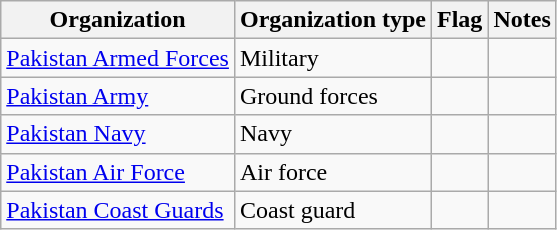<table class="wikitable">
<tr>
<th>Organization</th>
<th>Organization type</th>
<th>Flag</th>
<th>Notes</th>
</tr>
<tr>
<td><a href='#'>Pakistan Armed Forces</a></td>
<td>Military</td>
<td></td>
<td></td>
</tr>
<tr>
<td><a href='#'>Pakistan Army</a></td>
<td>Ground forces</td>
<td></td>
<td></td>
</tr>
<tr>
<td><a href='#'>Pakistan Navy</a></td>
<td>Navy</td>
<td></td>
<td></td>
</tr>
<tr>
<td><a href='#'>Pakistan Air Force</a></td>
<td>Air force</td>
<td></td>
<td></td>
</tr>
<tr>
<td><a href='#'>Pakistan Coast Guards</a></td>
<td>Coast guard</td>
<td></td>
<td></td>
</tr>
</table>
